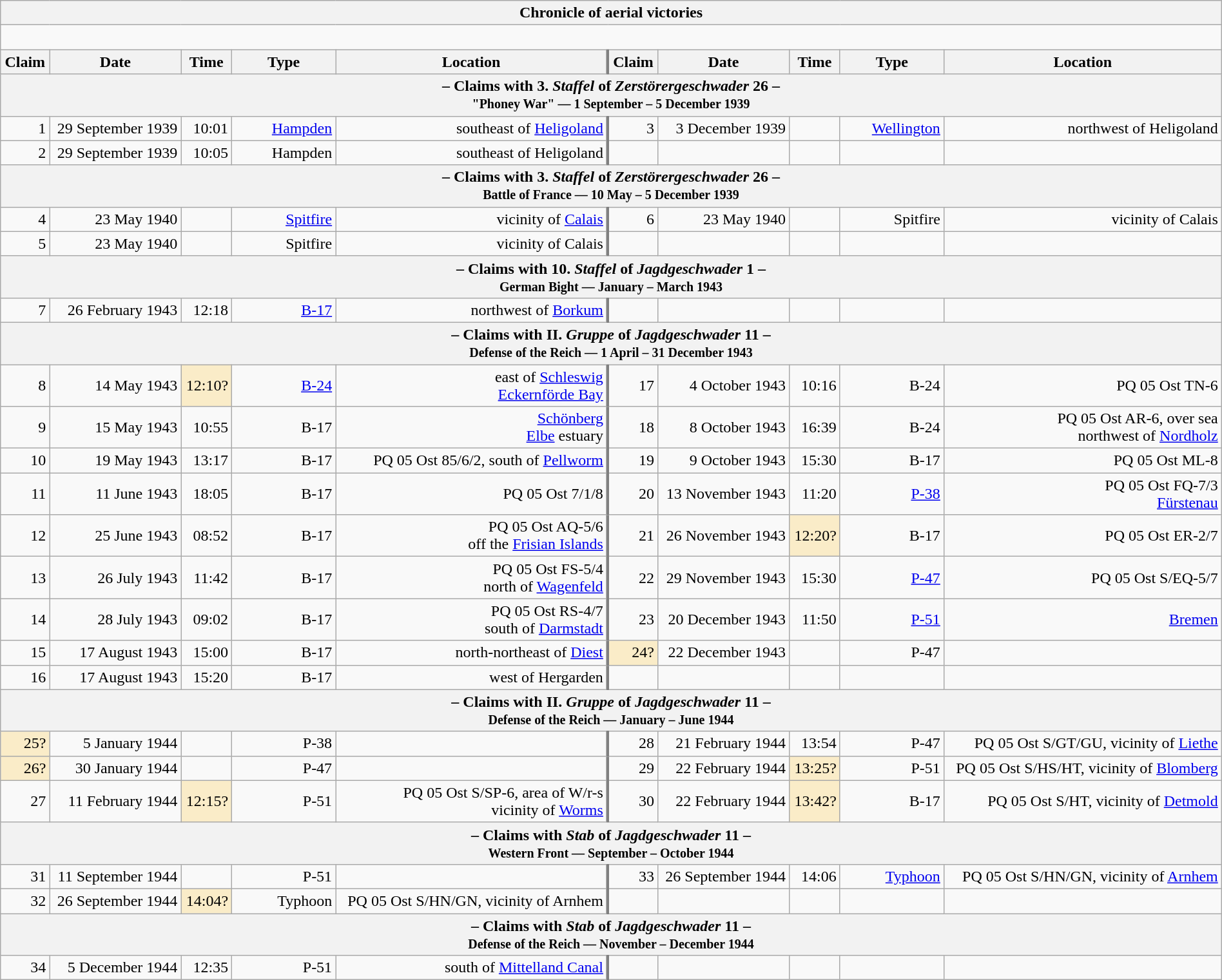<table class="wikitable plainrowheaders collapsible" style="margin-left: auto; margin-right: auto; border: none; text-align:right; width: 100%;">
<tr>
<th colspan="10">Chronicle of aerial victories</th>
</tr>
<tr>
<td colspan="10" style="text-align: left;"><br></td>
</tr>
<tr>
<th scope="col">Claim</th>
<th scope="col">Date</th>
<th scope="col">Time</th>
<th scope="col" width="100px">Type</th>
<th scope="col">Location</th>
<th scope="col" style="border-left: 3px solid grey;">Claim</th>
<th scope="col">Date</th>
<th scope="col">Time</th>
<th scope="col" width="100px">Type</th>
<th scope="col">Location</th>
</tr>
<tr>
<th colspan="10">– Claims with 3. <em>Staffel</em> of <em>Zerstörergeschwader</em> 26 –<br><small>"Phoney War" — 1 September – 5 December 1939</small></th>
</tr>
<tr>
<td>1</td>
<td>29 September 1939</td>
<td>10:01</td>
<td><a href='#'>Hampden</a></td>
<td>southeast of <a href='#'>Heligoland</a></td>
<td style="border-left: 3px solid grey;">3</td>
<td>3 December 1939</td>
<td></td>
<td><a href='#'>Wellington</a></td>
<td>northwest of Heligoland</td>
</tr>
<tr>
<td>2</td>
<td>29 September 1939</td>
<td>10:05</td>
<td>Hampden</td>
<td>southeast of Heligoland</td>
<td style="border-left: 3px solid grey;"></td>
<td></td>
<td></td>
<td></td>
<td></td>
</tr>
<tr>
<th colspan="10">– Claims with 3. <em>Staffel</em> of <em>Zerstörergeschwader</em> 26 –<br><small>Battle of France — 10 May – 5 December 1939</small></th>
</tr>
<tr>
<td>4</td>
<td>23 May 1940</td>
<td></td>
<td><a href='#'>Spitfire</a></td>
<td>vicinity of <a href='#'>Calais</a></td>
<td style="border-left: 3px solid grey;">6</td>
<td>23 May 1940</td>
<td></td>
<td>Spitfire</td>
<td>vicinity of Calais</td>
</tr>
<tr>
<td>5</td>
<td>23 May 1940</td>
<td></td>
<td>Spitfire</td>
<td>vicinity of Calais</td>
<td style="border-left: 3px solid grey;"></td>
<td></td>
<td></td>
<td></td>
<td></td>
</tr>
<tr>
<th colspan="10">– Claims with 10. <em>Staffel</em> of <em>Jagdgeschwader</em> 1 –<br><small>German Bight — January – March 1943</small></th>
</tr>
<tr>
<td>7</td>
<td>26 February 1943</td>
<td>12:18</td>
<td><a href='#'>B-17</a></td>
<td> northwest of <a href='#'>Borkum</a></td>
<td style="border-left: 3px solid grey;"></td>
<td></td>
<td></td>
<td></td>
<td></td>
</tr>
<tr>
<th colspan="10">– Claims with II. <em>Gruppe</em> of <em>Jagdgeschwader</em> 11 –<br><small>Defense of the Reich — 1 April – 31 December 1943</small></th>
</tr>
<tr>
<td>8</td>
<td>14 May 1943</td>
<td style="background:#faecc8">12:10?</td>
<td><a href='#'>B-24</a></td>
<td>east of <a href='#'>Schleswig</a><br><a href='#'>Eckernförde Bay</a></td>
<td style="border-left: 3px solid grey;">17</td>
<td>4 October 1943</td>
<td>10:16</td>
<td>B-24</td>
<td>PQ 05 Ost TN-6</td>
</tr>
<tr>
<td>9</td>
<td>15 May 1943</td>
<td>10:55</td>
<td>B-17</td>
<td><a href='#'>Schönberg</a><br><a href='#'>Elbe</a> estuary</td>
<td style="border-left: 3px solid grey;">18</td>
<td>8 October 1943</td>
<td>16:39</td>
<td>B-24</td>
<td>PQ 05 Ost AR-6, over sea<br>northwest of <a href='#'>Nordholz</a></td>
</tr>
<tr>
<td>10</td>
<td>19 May 1943</td>
<td>13:17</td>
<td>B-17</td>
<td>PQ 05 Ost 85/6/2, south of <a href='#'>Pellworm</a></td>
<td style="border-left: 3px solid grey;">19</td>
<td>9 October 1943</td>
<td>15:30</td>
<td>B-17</td>
<td>PQ 05 Ost ML-8</td>
</tr>
<tr>
<td>11</td>
<td>11 June 1943</td>
<td>18:05</td>
<td>B-17</td>
<td>PQ 05 Ost 7/1/8</td>
<td style="border-left: 3px solid grey;">20</td>
<td>13 November 1943</td>
<td>11:20</td>
<td><a href='#'>P-38</a></td>
<td>PQ 05 Ost FQ-7/3<br><a href='#'>Fürstenau</a></td>
</tr>
<tr>
<td>12</td>
<td>25 June 1943</td>
<td>08:52</td>
<td>B-17</td>
<td>PQ 05 Ost AQ-5/6<br>off the <a href='#'>Frisian Islands</a></td>
<td style="border-left: 3px solid grey;">21</td>
<td>26 November 1943</td>
<td style="background:#faecc8">12:20?</td>
<td>B-17</td>
<td>PQ 05 Ost ER-2/7</td>
</tr>
<tr>
<td>13</td>
<td>26 July 1943</td>
<td>11:42</td>
<td>B-17</td>
<td>PQ 05 Ost FS-5/4<br>north of <a href='#'>Wagenfeld</a></td>
<td style="border-left: 3px solid grey;">22</td>
<td>29 November 1943</td>
<td>15:30</td>
<td><a href='#'>P-47</a></td>
<td>PQ 05 Ost S/EQ-5/7</td>
</tr>
<tr>
<td>14</td>
<td>28 July 1943</td>
<td>09:02</td>
<td>B-17</td>
<td>PQ 05 Ost RS-4/7<br>south of <a href='#'>Darmstadt</a></td>
<td style="border-left: 3px solid grey;">23</td>
<td>20 December 1943</td>
<td>11:50</td>
<td><a href='#'>P-51</a></td>
<td><a href='#'>Bremen</a></td>
</tr>
<tr>
<td>15</td>
<td>17 August 1943</td>
<td>15:00</td>
<td>B-17</td>
<td> north-northeast of <a href='#'>Diest</a></td>
<td style="border-left: 3px solid grey; background:#faecc8">24?</td>
<td>22 December 1943</td>
<td></td>
<td>P-47</td>
<td></td>
</tr>
<tr>
<td>16</td>
<td>17 August 1943</td>
<td>15:20</td>
<td>B-17</td>
<td> west of Hergarden</td>
<td style="border-left: 3px solid grey;"></td>
<td></td>
<td></td>
<td></td>
<td></td>
</tr>
<tr>
<th colspan="10">– Claims with II. <em>Gruppe</em> of <em>Jagdgeschwader</em> 11 –<br><small>Defense of the Reich — January – June 1944</small></th>
</tr>
<tr>
<td style="background:#faecc8">25?</td>
<td>5 January 1944</td>
<td></td>
<td>P-38</td>
<td></td>
<td style="border-left: 3px solid grey;">28</td>
<td>21 February 1944</td>
<td>13:54</td>
<td>P-47</td>
<td>PQ 05 Ost S/GT/GU, vicinity of <a href='#'>Liethe</a></td>
</tr>
<tr>
<td style="background:#faecc8">26?</td>
<td>30 January 1944</td>
<td></td>
<td>P-47</td>
<td></td>
<td style="border-left: 3px solid grey;">29</td>
<td>22 February 1944</td>
<td style="background:#faecc8">13:25?</td>
<td>P-51</td>
<td>PQ 05 Ost S/HS/HT, vicinity of <a href='#'>Blomberg</a></td>
</tr>
<tr>
<td>27</td>
<td>11 February 1944</td>
<td style="background:#faecc8">12:15?</td>
<td>P-51</td>
<td>PQ 05 Ost S/SP-6, area of W/r-s<br>vicinity of <a href='#'>Worms</a></td>
<td style="border-left: 3px solid grey;">30</td>
<td>22 February 1944</td>
<td style="background:#faecc8">13:42?</td>
<td>B-17</td>
<td>PQ 05 Ost S/HT, vicinity of <a href='#'>Detmold</a></td>
</tr>
<tr>
<th colspan="10">– Claims with <em>Stab</em> of <em>Jagdgeschwader</em> 11 –<br><small>Western Front — September – October 1944</small></th>
</tr>
<tr>
<td>31</td>
<td>11 September 1944</td>
<td></td>
<td>P-51</td>
<td></td>
<td style="border-left: 3px solid grey;">33</td>
<td>26 September 1944</td>
<td>14:06</td>
<td><a href='#'>Typhoon</a></td>
<td>PQ 05 Ost S/HN/GN, vicinity of <a href='#'>Arnhem</a></td>
</tr>
<tr>
<td>32</td>
<td>26 September 1944</td>
<td style="background:#faecc8">14:04?</td>
<td>Typhoon</td>
<td>PQ 05 Ost S/HN/GN, vicinity of Arnhem</td>
<td style="border-left: 3px solid grey;"></td>
<td></td>
<td></td>
<td></td>
<td></td>
</tr>
<tr>
<th colspan="10">– Claims with <em>Stab</em> of <em>Jagdgeschwader</em> 11 –<br><small>Defense of the Reich — November – December 1944</small></th>
</tr>
<tr>
<td>34</td>
<td>5 December 1944</td>
<td>12:35</td>
<td>P-51</td>
<td>south of <a href='#'>Mittelland Canal</a></td>
<td style="border-left: 3px solid grey;"></td>
<td></td>
<td></td>
<td></td>
<td></td>
</tr>
</table>
